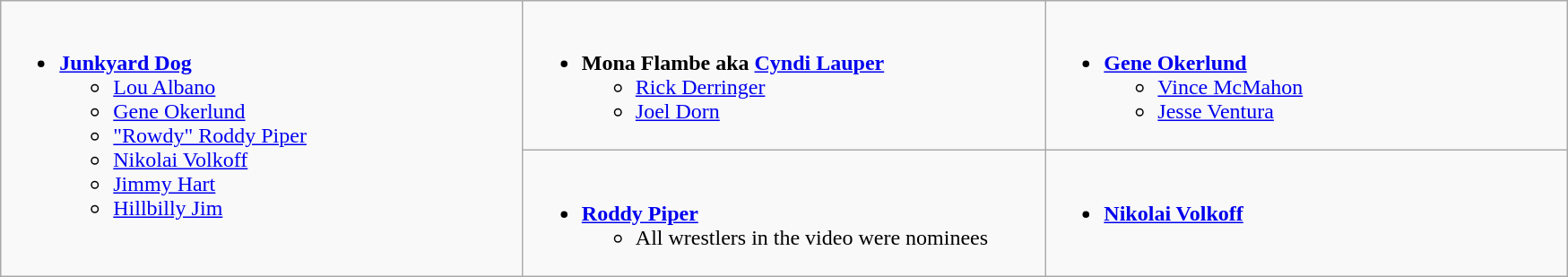<table class=wikitable>
<tr>
<td style="vertical-align:top;" width="30%" rowspan=2><br><ul><li><strong><a href='#'>Junkyard Dog</a></strong><ul><li><a href='#'>Lou Albano</a></li><li><a href='#'>Gene Okerlund</a></li><li><a href='#'>"Rowdy" Roddy Piper</a></li><li><a href='#'>Nikolai Volkoff</a></li><li><a href='#'>Jimmy Hart</a></li><li><a href='#'>Hillbilly Jim</a></li></ul></li></ul></td>
<td style="vertical-align:top;" width="30%"><br><ul><li><strong>Mona Flambe aka <a href='#'>Cyndi Lauper</a></strong><ul><li><a href='#'>Rick Derringer</a></li><li><a href='#'>Joel Dorn</a></li></ul></li></ul></td>
<td style="vertical-align:top;" width="30%"><br><ul><li><strong><a href='#'>Gene Okerlund</a></strong><ul><li><a href='#'>Vince McMahon</a></li><li><a href='#'>Jesse Ventura</a></li></ul></li></ul></td>
</tr>
<tr>
<td style="vertical-align:top;" width="30%"><br><ul><li><strong><a href='#'>Roddy Piper</a></strong><ul><li>All wrestlers in the video were nominees</li></ul></li></ul></td>
<td style="vertical-align:top;" width="30%"><br><ul><li><strong><a href='#'>Nikolai Volkoff</a></strong></li></ul></td>
</tr>
</table>
